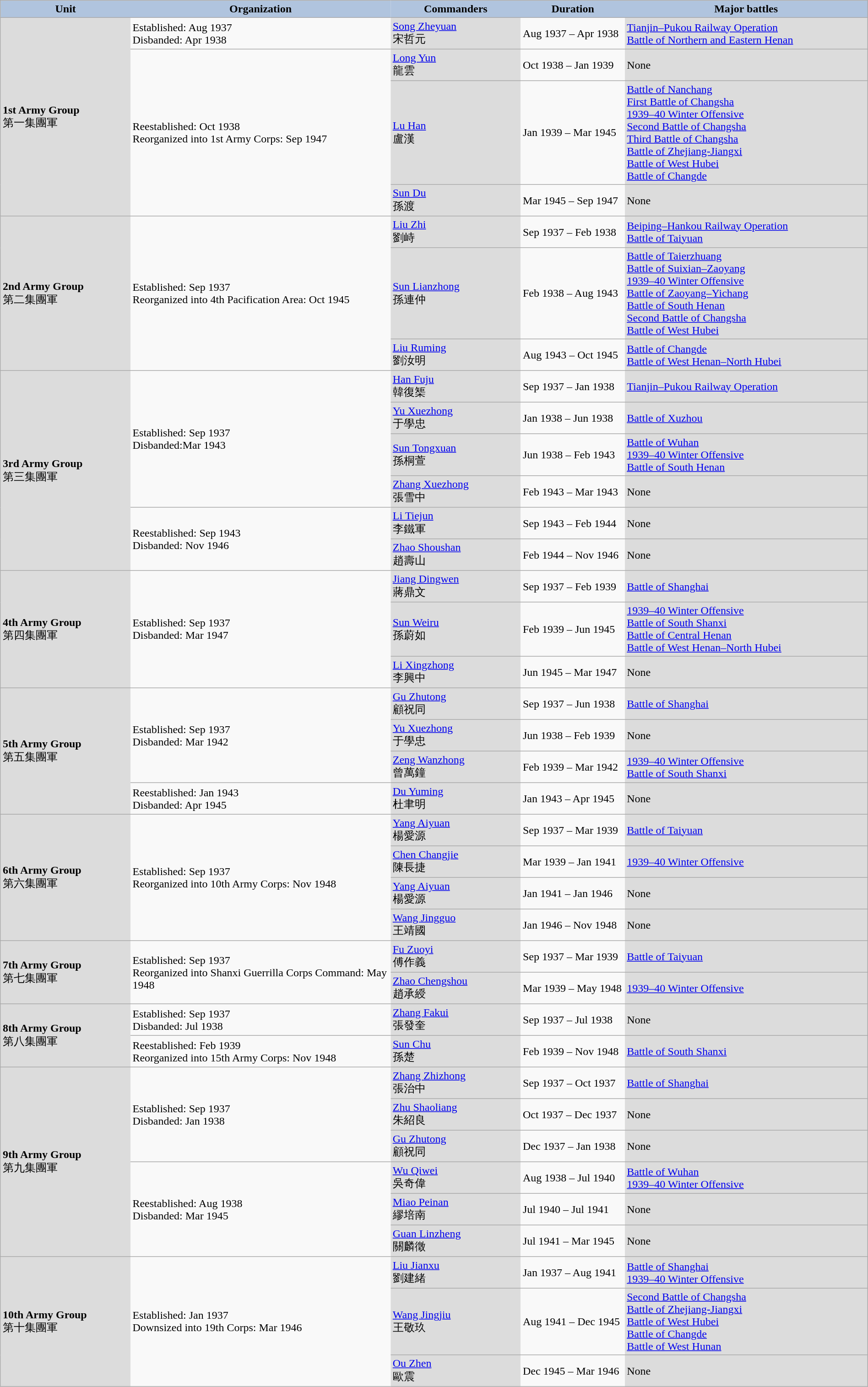<table cellpadding="3" width="100%" style="margin: 1em 1em 1em 0; background: #f9f9f9; border: 1px #aaa solid; border-collapse: collapse;">
<tr style="background: lightsteelblue;">
<th width="15%" scope=col>Unit</th>
<th width="30%" scope=col>Organization</th>
<th width="15%" scope=col>Commanders</th>
<th width="12%" scope=col>Duration</th>
<th width="28%" scope=col>Major battles</th>
</tr>
<tr style="border: 1px #aaa solid; padding: 0.2em;">
<td style="background: gainsboro;" rowspan=4><strong>1st Army Group</strong> <br> 第一集團軍</td>
<td>Established: Aug 1937 <br> Disbanded: Apr 1938</td>
<td style="background: gainsboro;"><a href='#'>Song Zheyuan</a> <br> 宋哲元</td>
<td>Aug 1937 – Apr 1938</td>
<td style="background: gainsboro;"><a href='#'>Tianjin–Pukou Railway Operation</a> <br> <a href='#'>Battle of Northern and Eastern Henan</a></td>
</tr>
<tr style="border: 1px #aaa solid; padding: 0.2em;">
<td rowspan=3>Reestablished: Oct 1938 <br> Reorganized into 1st Army Corps: Sep 1947</td>
<td style="background: gainsboro;"><a href='#'>Long Yun</a> <br> 龍雲</td>
<td>Oct 1938 – Jan 1939</td>
<td style="background: gainsboro;">None</td>
</tr>
<tr style="border: 1px #aaa solid; padding: 0.2em;">
<td style="background: gainsboro;"><a href='#'>Lu Han</a> <br> 盧漢</td>
<td>Jan 1939 – Mar 1945</td>
<td style="background: gainsboro;"><a href='#'>Battle of Nanchang</a> <br> <a href='#'>First Battle of Changsha</a> <br> <a href='#'>1939–40 Winter Offensive</a> <br> <a href='#'>Second Battle of Changsha</a> <br> <a href='#'>Third Battle of Changsha</a> <br> <a href='#'>Battle of Zhejiang-Jiangxi</a> <br> <a href='#'>Battle of West Hubei</a> <br> <a href='#'>Battle of Changde</a></td>
</tr>
<tr style="border: 1px #aaa solid; padding: 0.2em;">
<td style="background: gainsboro;"><a href='#'>Sun Du</a> <br> 孫渡</td>
<td>Mar 1945 – Sep 1947</td>
<td style="background: gainsboro;">None</td>
</tr>
<tr style="border: 1px #aaa solid; padding: 0.2em;">
<td style="background: gainsboro;" rowspan=3><strong>2nd Army Group</strong> <br> 第二集團軍</td>
<td rowspan=3>Established: Sep 1937 <br> Reorganized into 4th Pacification Area: Oct 1945</td>
<td style="background: gainsboro;"><a href='#'>Liu Zhi</a> <br> 劉峙</td>
<td>Sep 1937 – Feb 1938</td>
<td style="background: gainsboro;"><a href='#'>Beiping–Hankou Railway Operation</a> <br> <a href='#'>Battle of Taiyuan</a></td>
</tr>
<tr style="border: 1px #aaa solid; padding: 0.2em;">
<td style="background: gainsboro;"><a href='#'>Sun Lianzhong</a> <br> 孫連仲</td>
<td>Feb 1938 – Aug 1943</td>
<td style="background: gainsboro;"><a href='#'>Battle of Taierzhuang</a> <br> <a href='#'>Battle of Suixian–Zaoyang</a> <br> <a href='#'>1939–40 Winter Offensive</a> <br> <a href='#'>Battle of Zaoyang–Yichang</a> <br> <a href='#'>Battle of South Henan</a> <br> <a href='#'>Second Battle of Changsha</a> <br> <a href='#'>Battle of West Hubei</a></td>
</tr>
<tr style="border: 1px #aaa solid; padding: 0.2em;">
<td style="background: gainsboro;"><a href='#'>Liu Ruming</a> <br> 劉汝明</td>
<td>Aug 1943 – Oct 1945</td>
<td style="background: gainsboro;"><a href='#'>Battle of Changde</a> <br> <a href='#'>Battle of West Henan–North Hubei</a></td>
</tr>
<tr style="border: 1px #aaa solid; padding: 0.2em;">
<td style="background: gainsboro;" rowspan=6><strong>3rd Army Group</strong> <br> 第三集團軍</td>
<td rowspan=4>Established: Sep 1937 <br> Disbanded:Mar 1943</td>
<td style="background: gainsboro;"><a href='#'>Han Fuju</a> <br> 韓復榘</td>
<td>Sep 1937 – Jan 1938</td>
<td style="background: gainsboro;"><a href='#'>Tianjin–Pukou Railway Operation</a></td>
</tr>
<tr style="border: 1px #aaa solid; padding: 0.2em;">
<td style="background: gainsboro;"><a href='#'>Yu Xuezhong</a> <br> 于學忠</td>
<td>Jan 1938 – Jun 1938</td>
<td style="background: gainsboro;"><a href='#'>Battle of Xuzhou</a></td>
</tr>
<tr style="border: 1px #aaa solid; padding: 0.2em;">
<td style="background: gainsboro;"><a href='#'>Sun Tongxuan</a> <br> 孫桐萱</td>
<td>Jun 1938 – Feb 1943</td>
<td style="background: gainsboro;"><a href='#'>Battle of Wuhan</a> <br> <a href='#'>1939–40 Winter Offensive</a> <br> <a href='#'>Battle of South Henan</a></td>
</tr>
<tr style="border: 1px #aaa solid; padding: 0.2em;">
<td style="background: gainsboro;"><a href='#'>Zhang Xuezhong</a> <br> 張雪中</td>
<td>Feb 1943 – Mar 1943</td>
<td style="background: gainsboro;">None</td>
</tr>
<tr style="border: 1px #aaa solid; padding: 0.2em;">
<td rowspan=2>Reestablished: Sep 1943 <br> Disbanded: Nov 1946</td>
<td style="background: gainsboro;"><a href='#'>Li Tiejun</a> <br> 李鐵軍</td>
<td>Sep 1943 – Feb 1944</td>
<td style="background: gainsboro;">None</td>
</tr>
<tr style="border: 1px #aaa solid; padding: 0.2em;">
<td style="background: gainsboro;"><a href='#'>Zhao Shoushan</a> <br> 趙壽山</td>
<td>Feb 1944 – Nov 1946</td>
<td style="background: gainsboro;">None</td>
</tr>
<tr style="border: 1px #aaa solid; padding: 0.2em;">
<td style="background: gainsboro;" rowspan=3><strong>4th Army Group</strong> <br> 第四集團軍</td>
<td rowspan=3>Established: Sep 1937 <br> Disbanded: Mar 1947</td>
<td style="background: gainsboro;"><a href='#'>Jiang Dingwen</a> <br> 蔣鼎文</td>
<td>Sep 1937 – Feb 1939</td>
<td style="background: gainsboro;"><a href='#'>Battle of Shanghai</a></td>
</tr>
<tr style="border: 1px #aaa solid; padding: 0.2em;">
<td style="background: gainsboro;"><a href='#'>Sun Weiru</a> <br> 孫蔚如</td>
<td>Feb 1939 – Jun 1945</td>
<td style="background: gainsboro;"><a href='#'>1939–40 Winter Offensive</a> <br> <a href='#'>Battle of South Shanxi</a> <br> <a href='#'>Battle of Central Henan</a> <br> <a href='#'>Battle of West Henan–North Hubei</a></td>
</tr>
<tr style="border: 1px #aaa solid; padding: 0.2em;">
<td style="background: gainsboro;"><a href='#'>Li Xingzhong</a> <br> 李興中</td>
<td>Jun 1945 – Mar 1947</td>
<td style="background: gainsboro;">None</td>
</tr>
<tr style="border: 1px #aaa solid; padding: 0.2em;">
<td style="background: gainsboro;" rowspan=4><strong>5th Army Group</strong> <br> 第五集團軍</td>
<td rowspan=3>Established: Sep 1937 <br> Disbanded: Mar 1942</td>
<td style="background: gainsboro;"><a href='#'>Gu Zhutong</a> <br> 顧祝同</td>
<td>Sep 1937 – Jun 1938</td>
<td style="background: gainsboro;"><a href='#'>Battle of Shanghai</a></td>
</tr>
<tr style="border: 1px #aaa solid; padding: 0.2em;">
<td style="background: gainsboro;"><a href='#'>Yu Xuezhong</a> <br> 于學忠</td>
<td>Jun 1938 – Feb 1939</td>
<td style="background: gainsboro;">None</td>
</tr>
<tr style="border: 1px #aaa solid; padding: 0.2em;">
<td style="background: gainsboro;"><a href='#'>Zeng Wanzhong</a> <br> 曾萬鐘</td>
<td>Feb 1939 – Mar 1942</td>
<td style="background: gainsboro;"><a href='#'>1939–40 Winter Offensive</a> <br> <a href='#'>Battle of South Shanxi</a></td>
</tr>
<tr style="border: 1px #aaa solid; padding: 0.2em;">
<td>Reestablished: Jan 1943 <br> Disbanded: Apr 1945</td>
<td style="background: gainsboro;"><a href='#'>Du Yuming</a> <br> 杜聿明</td>
<td>Jan 1943 – Apr 1945</td>
<td style="background: gainsboro;">None</td>
</tr>
<tr style="border: 1px #aaa solid; padding: 0.2em;">
<td style="background: gainsboro;" rowspan=4><strong>6th Army Group</strong> <br> 第六集團軍</td>
<td rowspan=4>Established: Sep 1937 <br> Reorganized into 10th Army Corps: Nov 1948</td>
<td style="background: gainsboro;"><a href='#'>Yang Aiyuan</a> <br> 楊愛源</td>
<td>Sep 1937 – Mar 1939</td>
<td style="background: gainsboro;"><a href='#'>Battle of Taiyuan</a></td>
</tr>
<tr style="border: 1px #aaa solid; padding: 0.2em;">
<td style="background: gainsboro;"><a href='#'>Chen Changjie</a> <br> 陳長捷</td>
<td>Mar 1939 – Jan 1941</td>
<td style="background: gainsboro;"><a href='#'>1939–40 Winter Offensive</a></td>
</tr>
<tr style="border: 1px #aaa solid; padding: 0.2em;">
<td style="background: gainsboro;"><a href='#'>Yang Aiyuan</a> <br> 楊愛源</td>
<td>Jan 1941 – Jan 1946</td>
<td style="background: gainsboro;">None</td>
</tr>
<tr style="border: 1px #aaa solid; padding: 0.2em;">
<td style="background: gainsboro;"><a href='#'>Wang Jingguo</a> <br> 王靖國</td>
<td>Jan 1946 – Nov 1948</td>
<td style="background: gainsboro;">None</td>
</tr>
<tr style="border: 1px #aaa solid; padding: 0.2em;">
<td style="background: gainsboro;" rowspan=2><strong>7th Army Group</strong> <br> 第七集團軍</td>
<td rowspan=2>Established: Sep 1937 <br> Reorganized into Shanxi Guerrilla Corps Command: May 1948</td>
<td style="background: gainsboro;"><a href='#'>Fu Zuoyi</a> <br> 傅作義</td>
<td>Sep 1937 – Mar 1939</td>
<td style="background: gainsboro;"><a href='#'>Battle of Taiyuan</a></td>
</tr>
<tr style="border: 1px #aaa solid; padding: 0.2em;">
<td style="background: gainsboro;"><a href='#'>Zhao Chengshou</a> <br> 趙承綬</td>
<td>Mar 1939 – May 1948</td>
<td style="background: gainsboro;"><a href='#'>1939–40 Winter Offensive</a></td>
</tr>
<tr style="border: 1px #aaa solid; padding: 0.2em;">
<td style="background: gainsboro;" rowspan=2><strong>8th Army Group</strong> <br> 第八集團軍</td>
<td>Established: Sep 1937 <br> Disbanded: Jul 1938</td>
<td style="background: gainsboro;"><a href='#'>Zhang Fakui</a> <br> 張發奎</td>
<td>Sep 1937 – Jul 1938</td>
<td style="background: gainsboro;">None</td>
</tr>
<tr style="border: 1px #aaa solid; padding: 0.2em;">
<td>Reestablished: Feb 1939 <br> Reorganized into 15th Army Corps: Nov 1948</td>
<td style="background: gainsboro;"><a href='#'>Sun Chu</a> <br> 孫楚</td>
<td>Feb 1939 – Nov 1948</td>
<td style="background: gainsboro;"><a href='#'>Battle of South Shanxi</a></td>
</tr>
<tr style="border: 1px #aaa solid; padding: 0.2em;">
<td style="background: gainsboro;" rowspan=6><strong>9th Army Group</strong> <br> 第九集團軍</td>
<td rowspan=3>Established: Sep 1937 <br> Disbanded: Jan 1938</td>
<td style="background: gainsboro;"><a href='#'>Zhang Zhizhong</a> <br> 張治中</td>
<td>Sep 1937 – Oct 1937</td>
<td style="background: gainsboro;"><a href='#'>Battle of Shanghai</a></td>
</tr>
<tr style="border: 1px #aaa solid; padding: 0.2em;">
<td style="background: gainsboro;"><a href='#'>Zhu Shaoliang</a> <br> 朱紹良</td>
<td>Oct 1937 – Dec 1937</td>
<td style="background: gainsboro;">None</td>
</tr>
<tr style="border: 1px #aaa solid; padding: 0.2em;">
<td style="background: gainsboro;"><a href='#'>Gu Zhutong</a> <br> 顧祝同</td>
<td>Dec 1937 – Jan 1938</td>
<td style="background: gainsboro;">None</td>
</tr>
<tr style="border: 1px #aaa solid; padding: 0.2em;">
<td rowspan=3>Reestablished: Aug 1938 <br> Disbanded: Mar 1945</td>
<td style="background: gainsboro;"><a href='#'>Wu Qiwei</a> <br> 吳奇偉</td>
<td>Aug 1938 – Jul 1940</td>
<td style="background: gainsboro;"><a href='#'>Battle of Wuhan</a> <br> <a href='#'>1939–40 Winter Offensive</a></td>
</tr>
<tr style="border: 1px #aaa solid; padding: 0.2em;">
<td style="background: gainsboro;"><a href='#'>Miao Peinan</a> <br> 繆培南</td>
<td>Jul 1940 – Jul 1941</td>
<td style="background: gainsboro;">None</td>
</tr>
<tr style="border: 1px #aaa solid; padding: 0.2em;">
<td style="background: gainsboro;"><a href='#'>Guan Linzheng</a> <br> 關麟徵</td>
<td>Jul 1941 – Mar 1945</td>
<td style="background: gainsboro;">None</td>
</tr>
<tr style="border: 1px #aaa solid; padding: 0.2em;">
<td style="background: gainsboro;" rowspan=3><strong>10th Army Group</strong> <br> 第十集團軍</td>
<td rowspan=3>Established: Jan 1937 <br> Downsized into 19th Corps: Mar 1946</td>
<td style="background: gainsboro;"><a href='#'>Liu Jianxu</a> <br> 劉建緒</td>
<td>Jan 1937 – Aug 1941</td>
<td style="background: gainsboro;"><a href='#'>Battle of Shanghai</a> <br> <a href='#'>1939–40 Winter Offensive</a></td>
</tr>
<tr style="border: 1px #aaa solid; padding: 0.2em;">
<td style="background: gainsboro;"><a href='#'>Wang Jingjiu</a> <br> 王敬玖</td>
<td>Aug 1941 – Dec 1945</td>
<td style="background: gainsboro;"><a href='#'>Second Battle of Changsha</a> <br> <a href='#'>Battle of Zhejiang-Jiangxi</a> <br> <a href='#'>Battle of West Hubei</a> <br> <a href='#'>Battle of Changde</a> <br> <a href='#'>Battle of West Hunan</a></td>
</tr>
<tr style="border: 1px #aaa solid; padding: 0.2em;">
<td style="background: gainsboro;"><a href='#'>Ou Zhen</a> <br> 歐震</td>
<td>Dec 1945 – Mar 1946</td>
<td style="background: gainsboro;">None</td>
</tr>
</table>
